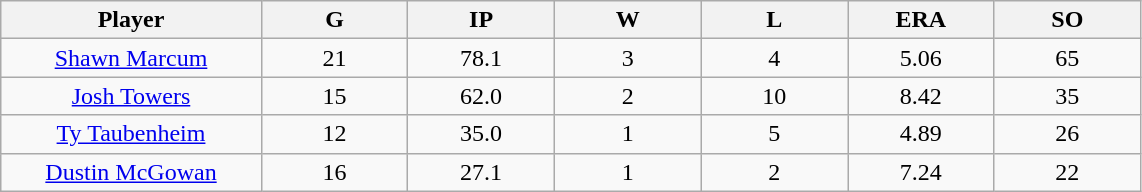<table class="wikitable sortable">
<tr>
<th bgcolor="#DDDDFF" width="16%">Player</th>
<th bgcolor="#DDDDFF" width="9%">G</th>
<th bgcolor="#DDDDFF" width="9%">IP</th>
<th bgcolor="#DDDDFF" width="9%">W</th>
<th bgcolor="#DDDDFF" width="9%">L</th>
<th bgcolor="#DDDDFF" width="9%">ERA</th>
<th bgcolor="#DDDDFF" width="9%">SO</th>
</tr>
<tr align="center">
<td><a href='#'>Shawn Marcum</a></td>
<td>21</td>
<td>78.1</td>
<td>3</td>
<td>4</td>
<td>5.06</td>
<td>65</td>
</tr>
<tr align=center>
<td><a href='#'>Josh Towers</a></td>
<td>15</td>
<td>62.0</td>
<td>2</td>
<td>10</td>
<td>8.42</td>
<td>35</td>
</tr>
<tr align=center>
<td><a href='#'>Ty Taubenheim</a></td>
<td>12</td>
<td>35.0</td>
<td>1</td>
<td>5</td>
<td>4.89</td>
<td>26</td>
</tr>
<tr align=center>
<td><a href='#'>Dustin McGowan</a></td>
<td>16</td>
<td>27.1</td>
<td>1</td>
<td>2</td>
<td>7.24</td>
<td>22</td>
</tr>
</table>
